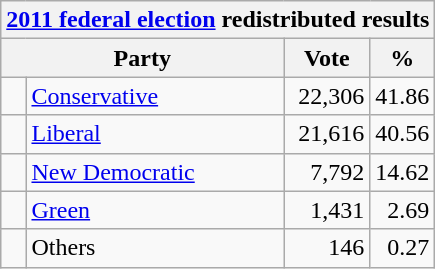<table class="wikitable">
<tr>
<th colspan="4"><a href='#'>2011 federal election</a> redistributed results</th>
</tr>
<tr>
<th bgcolor="#DDDDFF" width="130px" colspan="2">Party</th>
<th bgcolor="#DDDDFF" width="50px">Vote</th>
<th bgcolor="#DDDDFF" width="30px">%</th>
</tr>
<tr>
<td> </td>
<td><a href='#'>Conservative</a></td>
<td align=right>22,306</td>
<td align=right>41.86</td>
</tr>
<tr>
<td> </td>
<td><a href='#'>Liberal</a></td>
<td align=right>21,616</td>
<td align=right>40.56</td>
</tr>
<tr>
<td> </td>
<td><a href='#'>New Democratic</a></td>
<td align=right>7,792</td>
<td align=right>14.62</td>
</tr>
<tr>
<td> </td>
<td><a href='#'>Green</a></td>
<td align=right>1,431</td>
<td align=right>2.69</td>
</tr>
<tr>
<td> </td>
<td>Others</td>
<td align=right>146</td>
<td align=right>0.27</td>
</tr>
</table>
